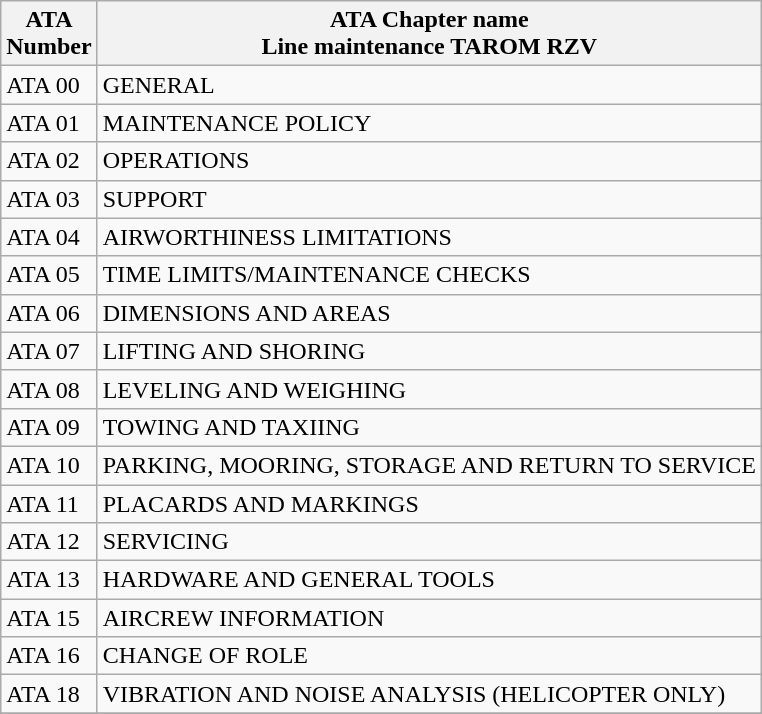<table class="wikitable sortable" border="1">
<tr>
<th>ATA<br>Number</th>
<th>ATA Chapter name<br>Line maintenance TAROM RZV</th>
</tr>
<tr>
<td>ATA 00</td>
<td>GENERAL</td>
</tr>
<tr>
<td>ATA 01</td>
<td>MAINTENANCE POLICY</td>
</tr>
<tr>
<td>ATA 02</td>
<td>OPERATIONS</td>
</tr>
<tr>
<td>ATA 03</td>
<td>SUPPORT</td>
</tr>
<tr>
<td>ATA 04</td>
<td>AIRWORTHINESS LIMITATIONS</td>
</tr>
<tr>
<td>ATA 05</td>
<td>TIME LIMITS/MAINTENANCE CHECKS</td>
</tr>
<tr>
<td>ATA 06</td>
<td>DIMENSIONS AND AREAS</td>
</tr>
<tr>
<td>ATA 07</td>
<td>LIFTING AND SHORING</td>
</tr>
<tr>
<td>ATA 08</td>
<td>LEVELING AND WEIGHING</td>
</tr>
<tr>
<td>ATA 09</td>
<td>TOWING AND TAXIING</td>
</tr>
<tr>
<td>ATA 10</td>
<td>PARKING, MOORING, STORAGE AND RETURN TO SERVICE</td>
</tr>
<tr>
<td>ATA 11</td>
<td>PLACARDS AND MARKINGS</td>
</tr>
<tr>
<td>ATA 12</td>
<td>SERVICING</td>
</tr>
<tr>
<td>ATA 13</td>
<td>HARDWARE AND GENERAL TOOLS</td>
</tr>
<tr>
<td>ATA 15</td>
<td>AIRCREW INFORMATION</td>
</tr>
<tr>
<td>ATA 16</td>
<td>CHANGE OF ROLE</td>
</tr>
<tr>
<td>ATA 18</td>
<td>VIBRATION AND NOISE ANALYSIS (HELICOPTER ONLY)</td>
</tr>
<tr>
</tr>
</table>
